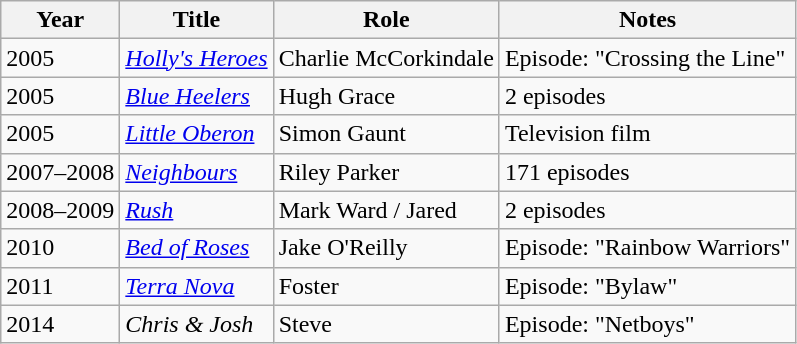<table class="wikitable">
<tr>
<th>Year</th>
<th>Title</th>
<th>Role</th>
<th>Notes</th>
</tr>
<tr>
<td>2005</td>
<td><em><a href='#'>Holly's Heroes</a></em></td>
<td>Charlie McCorkindale</td>
<td>Episode: "Crossing the Line"</td>
</tr>
<tr>
<td>2005</td>
<td><em><a href='#'>Blue Heelers</a></em></td>
<td>Hugh Grace</td>
<td>2 episodes</td>
</tr>
<tr>
<td>2005</td>
<td><em><a href='#'>Little Oberon</a></em></td>
<td>Simon Gaunt</td>
<td>Television film</td>
</tr>
<tr>
<td>2007–2008</td>
<td><em><a href='#'>Neighbours</a></em></td>
<td>Riley Parker</td>
<td>171 episodes</td>
</tr>
<tr>
<td>2008–2009</td>
<td><a href='#'><em>Rush</em></a></td>
<td>Mark Ward / Jared</td>
<td>2 episodes</td>
</tr>
<tr>
<td>2010</td>
<td><a href='#'><em>Bed of Roses</em></a></td>
<td>Jake O'Reilly</td>
<td>Episode: "Rainbow Warriors"</td>
</tr>
<tr>
<td>2011</td>
<td><a href='#'><em>Terra Nova</em></a></td>
<td>Foster</td>
<td>Episode: "Bylaw"</td>
</tr>
<tr>
<td>2014</td>
<td><em>Chris & Josh</em></td>
<td>Steve</td>
<td>Episode: "Netboys"</td>
</tr>
</table>
